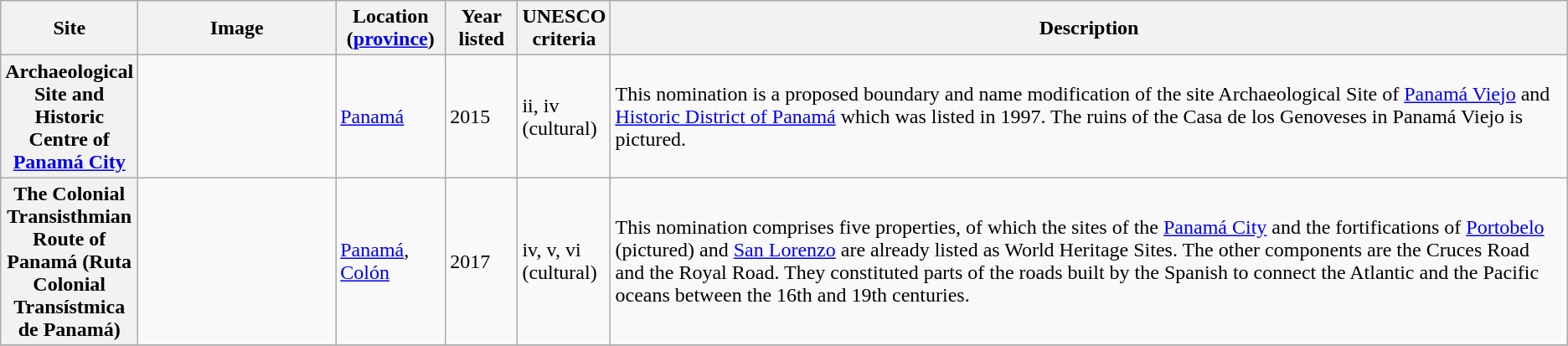<table class="wikitable sortable plainrowheaders">
<tr>
<th style="width:100px;" scope="col">Site</th>
<th class="unsortable" style="width:150px;" scope="col">Image</th>
<th style="width:80px;" scope="col">Location (<a href='#'>province</a>)</th>
<th style="width:50px;" scope="col">Year listed</th>
<th style="width:60px;" scope="col">UNESCO criteria</th>
<th scope="col" class="unsortable">Description</th>
</tr>
<tr>
<th scope="row">Archaeological Site and Historic Centre of <a href='#'>Panamá City</a></th>
<td></td>
<td><a href='#'>Panamá</a></td>
<td>2015</td>
<td>ii, iv (cultural)</td>
<td>This nomination is a proposed boundary and name modification of the site Archaeological Site of <a href='#'>Panamá Viejo</a> and <a href='#'>Historic District of Panamá</a> which was listed in 1997. The ruins of the Casa de los Genoveses in Panamá Viejo is pictured.</td>
</tr>
<tr>
<th scope="row">The Colonial Transisthmian Route of Panamá (Ruta Colonial Transístmica de Panamá)</th>
<td></td>
<td><a href='#'>Panamá</a>, <a href='#'>Colón</a></td>
<td>2017</td>
<td>iv, v, vi (cultural)</td>
<td>This nomination comprises five properties, of which the sites of the <a href='#'>Panamá City</a> and the fortifications of <a href='#'>Portobelo</a> (pictured) and <a href='#'>San Lorenzo</a> are already listed as World Heritage Sites. The other components are the Cruces Road and the Royal Road. They constituted parts of the roads built by the Spanish to connect the Atlantic and the Pacific oceans between the 16th and 19th centuries.</td>
</tr>
<tr>
</tr>
</table>
